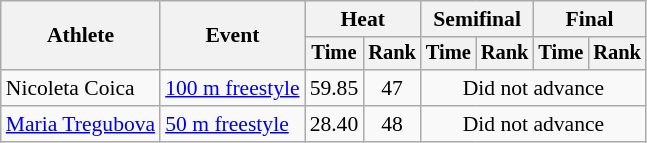<table class=wikitable style="font-size:90%">
<tr>
<th rowspan="2">Athlete</th>
<th rowspan="2">Event</th>
<th colspan="2">Heat</th>
<th colspan="2">Semifinal</th>
<th colspan="2">Final</th>
</tr>
<tr style="font-size:95%">
<th>Time</th>
<th>Rank</th>
<th>Time</th>
<th>Rank</th>
<th>Time</th>
<th>Rank</th>
</tr>
<tr align=center>
<td align=left>Nicoleta Coica</td>
<td align=left><a href='#'>100 m freestyle</a></td>
<td>59.85</td>
<td>47</td>
<td colspan=4>Did not advance</td>
</tr>
<tr align=center>
<td align=left><a href='#'>Maria Tregubova</a></td>
<td align=left><a href='#'>50 m freestyle</a></td>
<td>28.40</td>
<td>48</td>
<td colspan=4>Did not advance</td>
</tr>
</table>
